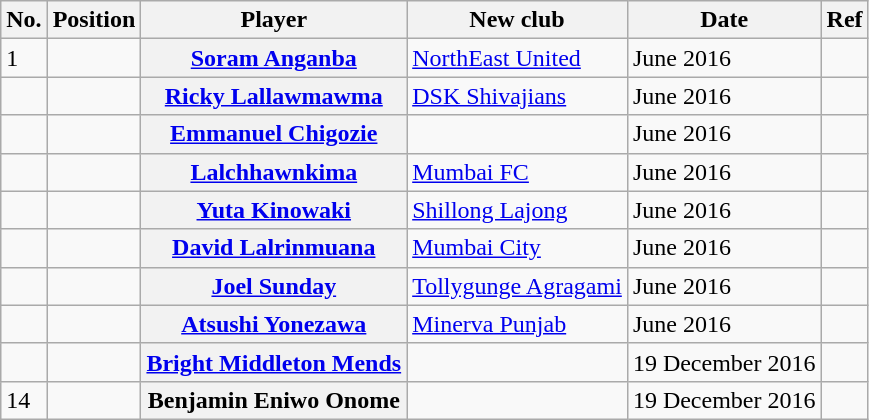<table class="wikitable plainrowheaders" style="text-align:center; text-align:left">
<tr>
<th>No.</th>
<th scope="col">Position</th>
<th scope="col">Player</th>
<th scope="col">New club</th>
<th scope="col">Date</th>
<th scope="col">Ref</th>
</tr>
<tr>
<td>1</td>
<td></td>
<th scope="row"> <a href='#'>Soram Anganba</a></th>
<td> <a href='#'>NorthEast United</a></td>
<td>June 2016</td>
<td></td>
</tr>
<tr>
<td></td>
<td></td>
<th scope="row"> <a href='#'>Ricky Lallawmawma</a></th>
<td> <a href='#'>DSK Shivajians</a></td>
<td>June 2016</td>
<td></td>
</tr>
<tr>
<td></td>
<td></td>
<th scope="row"> <a href='#'>Emmanuel Chigozie</a></th>
<td></td>
<td>June 2016</td>
<td></td>
</tr>
<tr>
<td></td>
<td></td>
<th scope="row"> <a href='#'>Lalchhawnkima</a></th>
<td> <a href='#'>Mumbai FC</a></td>
<td>June 2016</td>
<td></td>
</tr>
<tr>
<td></td>
<td></td>
<th scope="row"> <a href='#'>Yuta Kinowaki</a></th>
<td> <a href='#'>Shillong Lajong</a></td>
<td>June 2016</td>
<td></td>
</tr>
<tr>
<td></td>
<td></td>
<th scope="row"> <a href='#'>David Lalrinmuana</a></th>
<td> <a href='#'>Mumbai City</a></td>
<td>June 2016</td>
<td></td>
</tr>
<tr>
<td></td>
<td></td>
<th scope="row"> <a href='#'>Joel Sunday</a></th>
<td> <a href='#'>Tollygunge Agragami</a></td>
<td>June 2016</td>
<td></td>
</tr>
<tr>
<td></td>
<td></td>
<th scope="row"> <a href='#'>Atsushi Yonezawa</a></th>
<td> <a href='#'>Minerva Punjab</a></td>
<td>June 2016</td>
<td></td>
</tr>
<tr>
<td></td>
<td></td>
<th scope="row"> <a href='#'>Bright Middleton Mends</a></th>
<td></td>
<td>19 December 2016</td>
<td></td>
</tr>
<tr>
<td>14</td>
<td></td>
<th scope="row"> Benjamin Eniwo Onome</th>
<td></td>
<td>19 December 2016</td>
<td></td>
</tr>
</table>
